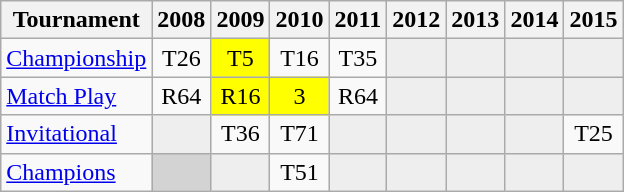<table class="wikitable" style="text-align:center;">
<tr>
<th>Tournament</th>
<th>2008</th>
<th>2009</th>
<th>2010</th>
<th>2011</th>
<th>2012</th>
<th>2013</th>
<th>2014</th>
<th>2015</th>
</tr>
<tr>
<td align="left"><a href='#'>Championship</a></td>
<td>T26</td>
<td style="background:yellow;">T5</td>
<td>T16</td>
<td>T35</td>
<td style="background:#eeeeee;"></td>
<td style="background:#eeeeee;"></td>
<td style="background:#eeeeee;"></td>
<td style="background:#eeeeee;"></td>
</tr>
<tr>
<td align="left"><a href='#'>Match Play</a></td>
<td>R64</td>
<td style="background:yellow;">R16</td>
<td style="background:yellow;">3</td>
<td>R64</td>
<td style="background:#eeeeee;"></td>
<td style="background:#eeeeee;"></td>
<td style="background:#eeeeee;"></td>
<td style="background:#eeeeee;"></td>
</tr>
<tr>
<td align="left"><a href='#'>Invitational</a></td>
<td style="background:#eeeeee;"></td>
<td>T36</td>
<td>T71</td>
<td style="background:#eeeeee;"></td>
<td style="background:#eeeeee;"></td>
<td style="background:#eeeeee;"></td>
<td style="background:#eeeeee;"></td>
<td>T25</td>
</tr>
<tr>
<td align="left"><a href='#'>Champions</a></td>
<td style="background:#D3D3D3;"></td>
<td style="background:#eeeeee;"></td>
<td>T51</td>
<td style="background:#eeeeee;"></td>
<td style="background:#eeeeee;"></td>
<td style="background:#eeeeee;"></td>
<td style="background:#eeeeee;"></td>
<td style="background:#eeeeee;"></td>
</tr>
</table>
